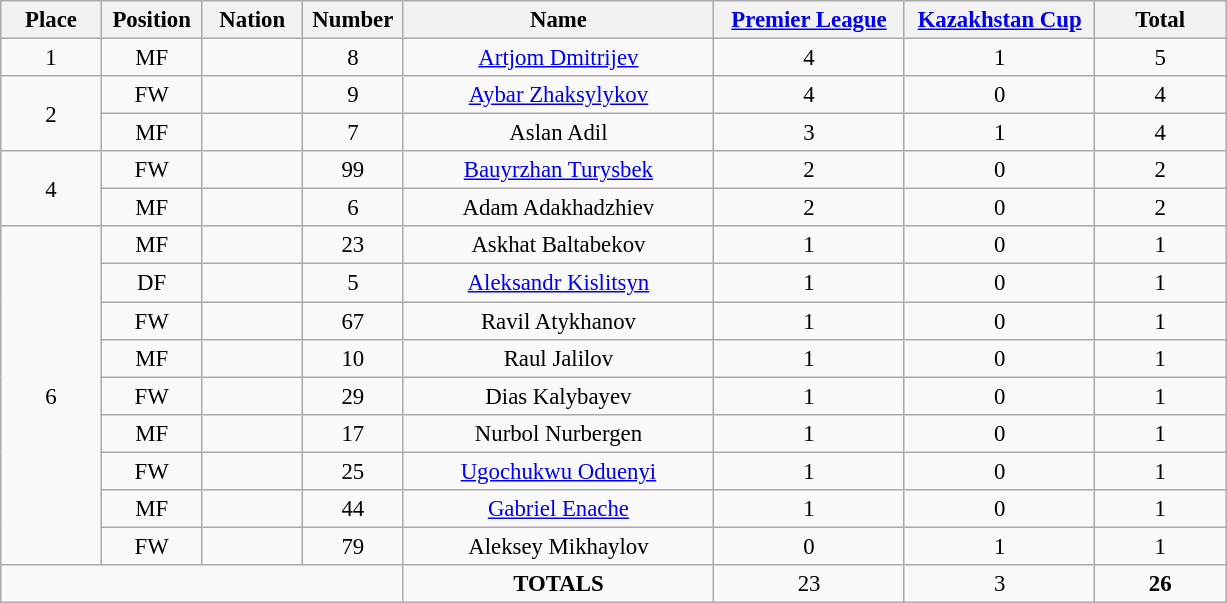<table class="wikitable" style="font-size: 95%; text-align: center;">
<tr>
<th width=60>Place</th>
<th width=60>Position</th>
<th width=60>Nation</th>
<th width=60>Number</th>
<th width=200>Name</th>
<th width=120><a href='#'>Premier League</a></th>
<th width=120><a href='#'>Kazakhstan Cup</a></th>
<th width=80>Total</th>
</tr>
<tr>
<td>1</td>
<td>MF</td>
<td></td>
<td>8</td>
<td><a href='#'>Artjom Dmitrijev</a></td>
<td>4</td>
<td>1</td>
<td>5</td>
</tr>
<tr>
<td rowspan="2">2</td>
<td>FW</td>
<td></td>
<td>9</td>
<td><a href='#'>Aybar Zhaksylykov</a></td>
<td>4</td>
<td>0</td>
<td>4</td>
</tr>
<tr>
<td>MF</td>
<td></td>
<td>7</td>
<td>Aslan Adil</td>
<td>3</td>
<td>1</td>
<td>4</td>
</tr>
<tr>
<td rowspan="2">4</td>
<td>FW</td>
<td></td>
<td>99</td>
<td><a href='#'>Bauyrzhan Turysbek</a></td>
<td>2</td>
<td>0</td>
<td>2</td>
</tr>
<tr>
<td>MF</td>
<td></td>
<td>6</td>
<td>Adam Adakhadzhiev</td>
<td>2</td>
<td>0</td>
<td>2</td>
</tr>
<tr>
<td rowspan="9">6</td>
<td>MF</td>
<td></td>
<td>23</td>
<td>Askhat Baltabekov</td>
<td>1</td>
<td>0</td>
<td>1</td>
</tr>
<tr>
<td>DF</td>
<td></td>
<td>5</td>
<td><a href='#'>Aleksandr Kislitsyn</a></td>
<td>1</td>
<td>0</td>
<td>1</td>
</tr>
<tr>
<td>FW</td>
<td></td>
<td>67</td>
<td>Ravil Atykhanov</td>
<td>1</td>
<td>0</td>
<td>1</td>
</tr>
<tr>
<td>MF</td>
<td></td>
<td>10</td>
<td>Raul Jalilov</td>
<td>1</td>
<td>0</td>
<td>1</td>
</tr>
<tr>
<td>FW</td>
<td></td>
<td>29</td>
<td>Dias Kalybayev</td>
<td>1</td>
<td>0</td>
<td>1</td>
</tr>
<tr>
<td>MF</td>
<td></td>
<td>17</td>
<td>Nurbol Nurbergen</td>
<td>1</td>
<td>0</td>
<td>1</td>
</tr>
<tr>
<td>FW</td>
<td></td>
<td>25</td>
<td><a href='#'>Ugochukwu Oduenyi</a></td>
<td>1</td>
<td>0</td>
<td>1</td>
</tr>
<tr>
<td>MF</td>
<td></td>
<td>44</td>
<td><a href='#'>Gabriel Enache</a></td>
<td>1</td>
<td>0</td>
<td>1</td>
</tr>
<tr>
<td>FW</td>
<td></td>
<td>79</td>
<td>Aleksey Mikhaylov</td>
<td>0</td>
<td>1</td>
<td>1</td>
</tr>
<tr>
<td colspan="4"></td>
<td><strong>TOTALS</strong></td>
<td>23</td>
<td>3</td>
<td><strong>26</strong></td>
</tr>
</table>
